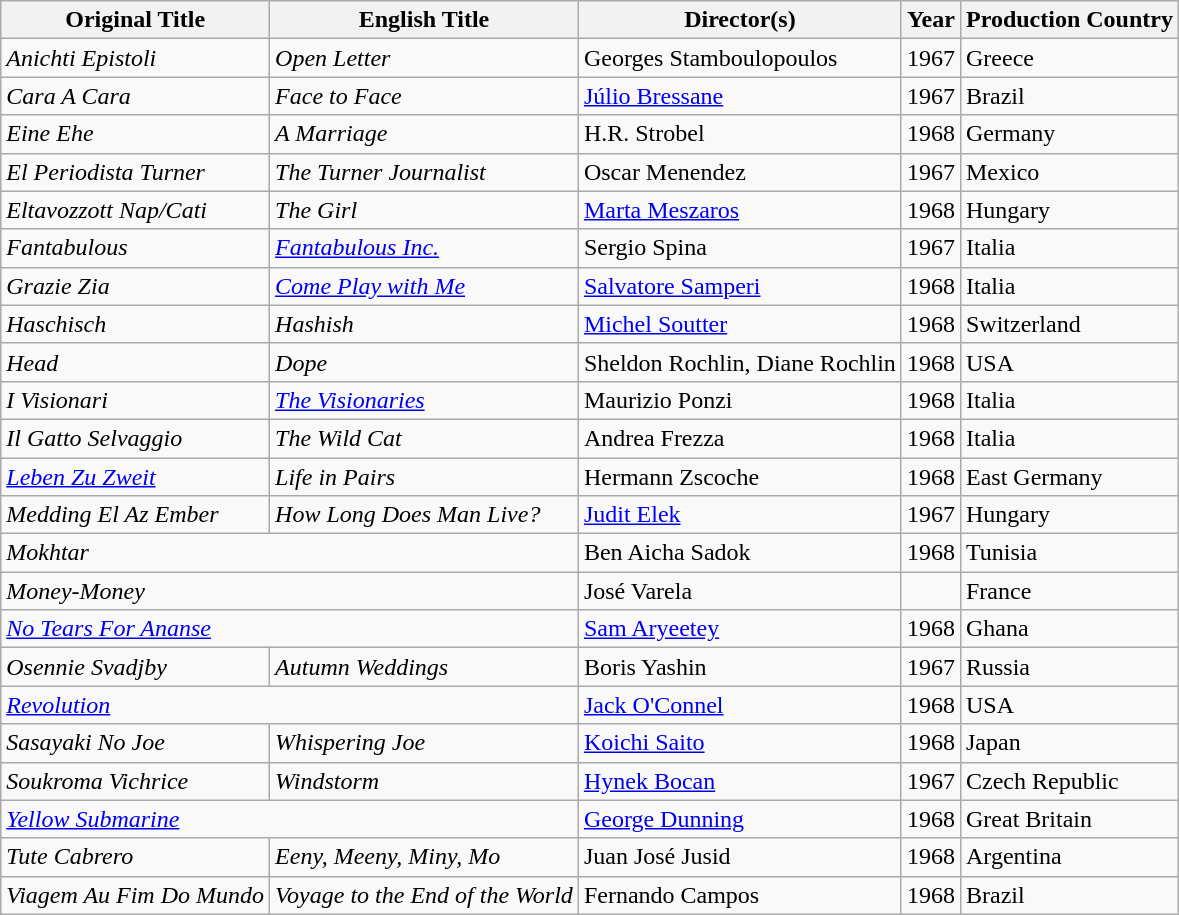<table class="wikitable sortable">
<tr>
<th>Original Title</th>
<th>English Title</th>
<th>Director(s)</th>
<th>Year</th>
<th>Production Country</th>
</tr>
<tr>
<td><em>Anichti Epistoli</em></td>
<td><em>Open Letter</em></td>
<td>Georges Stamboulopoulos</td>
<td>1967</td>
<td>Greece</td>
</tr>
<tr>
<td><em>Cara A Cara</em></td>
<td><em>Face to Face</em></td>
<td><a href='#'>Júlio Bressane</a></td>
<td>1967</td>
<td>Brazil</td>
</tr>
<tr>
<td><em>Eine Ehe</em></td>
<td><em>A Marriage</em></td>
<td>H.R. Strobel</td>
<td>1968</td>
<td>Germany</td>
</tr>
<tr>
<td><em>El Periodista Turner</em></td>
<td><em>The Turner Journalist</em></td>
<td>Oscar Menendez</td>
<td>1967</td>
<td>Mexico</td>
</tr>
<tr>
<td><em>Eltavozzott Nap/Cati</em></td>
<td><em>The Girl</em></td>
<td><a href='#'>Marta Meszaros</a></td>
<td>1968</td>
<td>Hungary</td>
</tr>
<tr>
<td><em>Fantabulous</em></td>
<td><em><a href='#'>Fantabulous Inc.</a></em></td>
<td>Sergio Spina</td>
<td>1967</td>
<td>Italia</td>
</tr>
<tr>
<td><em>Grazie Zia</em></td>
<td><em><a href='#'>Come Play with Me</a></em></td>
<td><a href='#'>Salvatore Samperi</a></td>
<td>1968</td>
<td>Italia</td>
</tr>
<tr>
<td><em>Haschisch</em></td>
<td><em>Hashish</em></td>
<td><a href='#'>Michel Soutter</a></td>
<td>1968</td>
<td>Switzerland</td>
</tr>
<tr>
<td><em>Head</em></td>
<td><em>Dope</em></td>
<td>Sheldon Rochlin, Diane Rochlin</td>
<td>1968</td>
<td>USA</td>
</tr>
<tr>
<td><em>I Visionari</em></td>
<td><em><a href='#'>The Visionaries</a></em></td>
<td>Maurizio Ponzi</td>
<td>1968</td>
<td>Italia</td>
</tr>
<tr>
<td><em>Il Gatto Selvaggio</em></td>
<td><em>The Wild Cat</em></td>
<td>Andrea Frezza</td>
<td>1968</td>
<td>Italia</td>
</tr>
<tr>
<td><em><a href='#'>Leben Zu Zweit</a></em></td>
<td><em>Life in Pairs</em></td>
<td>Hermann Zscoche</td>
<td>1968</td>
<td>East Germany</td>
</tr>
<tr>
<td><em>Medding El Az Ember</em></td>
<td><em>How Long Does Man Live?</em></td>
<td><a href='#'>Judit Elek</a></td>
<td>1967</td>
<td>Hungary</td>
</tr>
<tr>
<td colspan="2"><em>Mokhtar</em></td>
<td>Ben Aicha Sadok</td>
<td>1968</td>
<td>Tunisia</td>
</tr>
<tr>
<td colspan="2"><em>Money-Money</em></td>
<td>José Varela</td>
<td></td>
<td>France</td>
</tr>
<tr>
<td colspan="2"><em><a href='#'>No Tears For Ananse</a></em></td>
<td><a href='#'>Sam Aryeetey</a></td>
<td>1968</td>
<td>Ghana</td>
</tr>
<tr>
<td><em>Osennie Svadjby</em></td>
<td><em>Autumn Weddings</em></td>
<td>Boris Yashin</td>
<td>1967</td>
<td>Russia</td>
</tr>
<tr>
<td colspan="2"><em><a href='#'>Revolution</a></em></td>
<td><a href='#'>Jack O'Connel</a></td>
<td>1968</td>
<td>USA</td>
</tr>
<tr>
<td><em>Sasayaki No Joe</em></td>
<td><em>Whispering Joe</em></td>
<td><a href='#'>Koichi Saito</a></td>
<td>1968</td>
<td>Japan</td>
</tr>
<tr>
<td><em>Soukroma Vichrice</em></td>
<td><em>Windstorm</em></td>
<td><a href='#'>Hynek Bocan</a></td>
<td>1967</td>
<td>Czech Republic</td>
</tr>
<tr>
<td colspan="2"><em><a href='#'>Yellow Submarine</a></em></td>
<td><a href='#'>George Dunning</a></td>
<td>1968</td>
<td>Great Britain</td>
</tr>
<tr>
<td><em>Tute Cabrero</em></td>
<td><em>Eeny, Meeny, Miny, Mo</em></td>
<td>Juan José Jusid</td>
<td>1968</td>
<td>Argentina</td>
</tr>
<tr>
<td><em>Viagem Au Fim Do Mundo</em></td>
<td><em>Voyage to the End of the World</em></td>
<td>Fernando Campos</td>
<td>1968</td>
<td>Brazil</td>
</tr>
</table>
